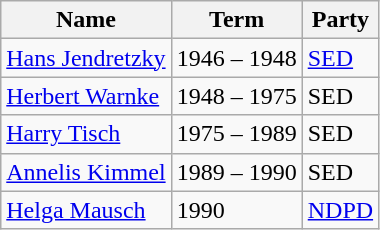<table class=wikitable>
<tr>
<th>Name</th>
<th>Term</th>
<th>Party</th>
</tr>
<tr>
<td><a href='#'>Hans Jendretzky</a></td>
<td>1946 – 1948</td>
<td><a href='#'>SED</a></td>
</tr>
<tr>
<td><a href='#'>Herbert Warnke</a></td>
<td>1948 – 1975</td>
<td>SED</td>
</tr>
<tr>
<td><a href='#'>Harry Tisch</a></td>
<td>1975 – 1989</td>
<td>SED</td>
</tr>
<tr>
<td><a href='#'>Annelis Kimmel</a></td>
<td>1989 – 1990</td>
<td>SED</td>
</tr>
<tr>
<td><a href='#'>Helga Mausch</a></td>
<td>1990</td>
<td><a href='#'>NDPD</a></td>
</tr>
</table>
